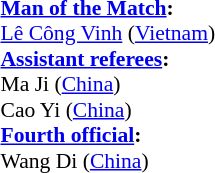<table width=50% style="font-size:90%;">
<tr>
<td><br><strong><a href='#'>Man of the Match</a>:</strong>	
<br><a href='#'>Lê Công Vinh</a> (<a href='#'>Vietnam</a>)<br><strong><a href='#'>Assistant referees</a>:</strong>
<br>Ma Ji (<a href='#'>China</a>)
<br>Cao Yi (<a href='#'>China</a>)
<br><strong><a href='#'>Fourth official</a>:</strong>
<br>Wang Di (<a href='#'>China</a>)</td>
</tr>
</table>
